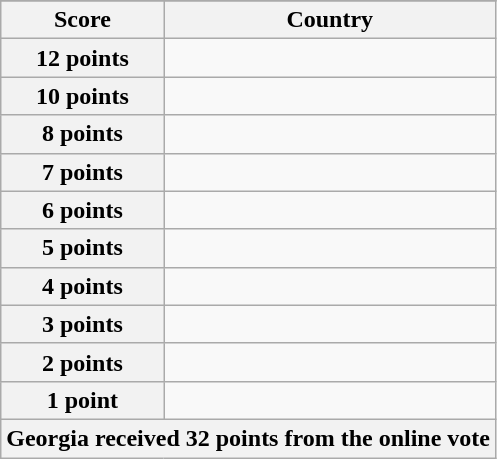<table class="wikitable">
<tr>
</tr>
<tr>
<th scope="col" width="33%">Score</th>
<th scope="col">Country</th>
</tr>
<tr>
<th scope="row">12 points</th>
<td></td>
</tr>
<tr>
<th scope="row">10 points</th>
<td></td>
</tr>
<tr>
<th scope="row">8 points</th>
<td></td>
</tr>
<tr>
<th scope="row">7 points</th>
<td></td>
</tr>
<tr>
<th scope="row">6 points</th>
<td></td>
</tr>
<tr>
<th scope="row">5 points</th>
<td></td>
</tr>
<tr>
<th scope="row">4 points</th>
<td></td>
</tr>
<tr>
<th scope="row">3 points</th>
<td></td>
</tr>
<tr>
<th scope="row">2 points</th>
<td></td>
</tr>
<tr>
<th scope="row">1 point</th>
<td></td>
</tr>
<tr>
<th colspan="2">Georgia received 32 points from the online vote</th>
</tr>
</table>
